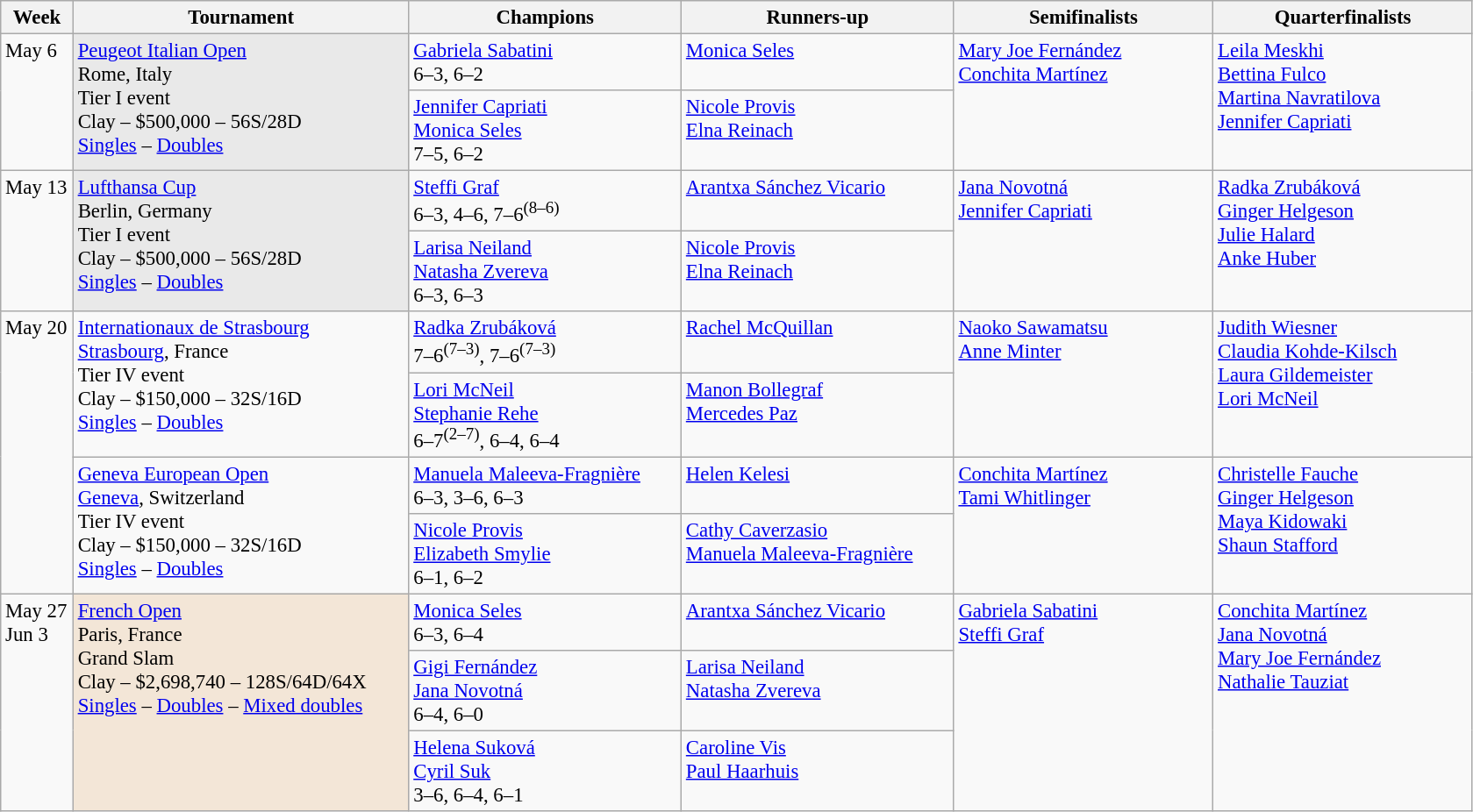<table class=wikitable style=font-size:95%>
<tr>
<th style="width:48px;">Week</th>
<th style="width:248px;">Tournament</th>
<th style="width:200px;">Champions</th>
<th style="width:200px;">Runners-up</th>
<th style="width:190px;">Semifinalists</th>
<th style="width:190px;">Quarterfinalists</th>
</tr>
<tr valign=top>
<td rowspan=2>May 6</td>
<td rowspan=2 style="background:#E9E9E9;"><a href='#'>Peugeot Italian Open</a><br> Rome, Italy<br>Tier I event <br> Clay – $500,000 – 56S/28D<br><a href='#'>Singles</a> – <a href='#'>Doubles</a></td>
<td> <a href='#'>Gabriela Sabatini</a><br>6–3, 6–2</td>
<td> <a href='#'>Monica Seles</a></td>
<td rowspan=2> <a href='#'>Mary Joe Fernández</a> <br>  <a href='#'>Conchita Martínez</a></td>
<td rowspan=2> <a href='#'>Leila Meskhi</a> <br>  <a href='#'>Bettina Fulco</a> <br>  <a href='#'>Martina Navratilova</a> <br>  <a href='#'>Jennifer Capriati</a></td>
</tr>
<tr valign=top>
<td> <a href='#'>Jennifer Capriati</a><br> <a href='#'>Monica Seles</a><br>7–5, 6–2</td>
<td> <a href='#'>Nicole Provis</a><br> <a href='#'>Elna Reinach</a></td>
</tr>
<tr valign=top>
<td rowspan=2>May 13</td>
<td rowspan=2 style="background:#E9E9E9;"><a href='#'>Lufthansa Cup</a><br> Berlin, Germany<br>Tier I event <br> Clay – $500,000 – 56S/28D<br><a href='#'>Singles</a> – <a href='#'>Doubles</a></td>
<td> <a href='#'>Steffi Graf</a><br>6–3, 4–6, 7–6<sup>(8–6)</sup></td>
<td> <a href='#'>Arantxa Sánchez Vicario</a></td>
<td rowspan=2> <a href='#'>Jana Novotná</a> <br>  <a href='#'>Jennifer Capriati</a></td>
<td rowspan=2> <a href='#'>Radka Zrubáková</a> <br>  <a href='#'>Ginger Helgeson</a> <br>  <a href='#'>Julie Halard</a> <br>  <a href='#'>Anke Huber</a></td>
</tr>
<tr valign=top>
<td> <a href='#'>Larisa Neiland</a><br> <a href='#'>Natasha Zvereva</a><br>6–3, 6–3</td>
<td> <a href='#'>Nicole Provis</a><br> <a href='#'>Elna Reinach</a></td>
</tr>
<tr valign=top>
<td rowspan=4>May 20</td>
<td rowspan="2"><a href='#'>Internationaux de Strasbourg</a><br> <a href='#'>Strasbourg</a>, France<br>Tier IV event <br> Clay – $150,000 – 32S/16D<br><a href='#'>Singles</a> – <a href='#'>Doubles</a></td>
<td> <a href='#'>Radka Zrubáková</a><br>7–6<sup>(7–3)</sup>, 7–6<sup>(7–3)</sup></td>
<td> <a href='#'>Rachel McQuillan</a></td>
<td rowspan=2> <a href='#'>Naoko Sawamatsu</a> <br>  <a href='#'>Anne Minter</a></td>
<td rowspan=2> <a href='#'>Judith Wiesner</a> <br>  <a href='#'>Claudia Kohde-Kilsch</a> <br>  <a href='#'>Laura Gildemeister</a> <br>  <a href='#'>Lori McNeil</a></td>
</tr>
<tr valign=top>
<td> <a href='#'>Lori McNeil</a><br> <a href='#'>Stephanie Rehe</a><br>6–7<sup>(2–7)</sup>, 6–4, 6–4</td>
<td> <a href='#'>Manon Bollegraf</a><br> <a href='#'>Mercedes Paz</a></td>
</tr>
<tr valign=top>
<td rowspan="2"><a href='#'>Geneva European Open</a><br> <a href='#'>Geneva</a>, Switzerland<br>Tier IV event <br> Clay – $150,000 – 32S/16D<br><a href='#'>Singles</a> – <a href='#'>Doubles</a></td>
<td> <a href='#'>Manuela Maleeva-Fragnière</a><br>6–3, 3–6, 6–3</td>
<td> <a href='#'>Helen Kelesi</a></td>
<td rowspan=2> <a href='#'>Conchita Martínez</a> <br>  <a href='#'>Tami Whitlinger</a></td>
<td rowspan=2> <a href='#'>Christelle Fauche</a> <br>  <a href='#'>Ginger Helgeson</a> <br>  <a href='#'>Maya Kidowaki</a> <br>  <a href='#'>Shaun Stafford</a></td>
</tr>
<tr valign=top>
<td> <a href='#'>Nicole Provis</a><br> <a href='#'>Elizabeth Smylie</a><br>6–1, 6–2</td>
<td> <a href='#'>Cathy Caverzasio</a><br> <a href='#'>Manuela Maleeva-Fragnière</a></td>
</tr>
<tr valign=top>
<td rowspan=3>May 27<br>Jun 3</td>
<td rowspan=3 style="background:#F3E6D7;"><a href='#'>French Open</a><br> Paris, France<br>Grand Slam<br>Clay – $2,698,740 – 128S/64D/64X<br><a href='#'>Singles</a> – <a href='#'>Doubles</a> – <a href='#'>Mixed doubles</a></td>
<td> <a href='#'>Monica Seles</a><br>6–3, 6–4</td>
<td> <a href='#'>Arantxa Sánchez Vicario</a></td>
<td rowspan=3> <a href='#'>Gabriela Sabatini</a> <br>  <a href='#'>Steffi Graf</a></td>
<td rowspan=3> <a href='#'>Conchita Martínez</a> <br>  <a href='#'>Jana Novotná</a> <br>  <a href='#'>Mary Joe Fernández</a> <br>  <a href='#'>Nathalie Tauziat</a></td>
</tr>
<tr valign=top>
<td> <a href='#'>Gigi Fernández</a><br> <a href='#'>Jana Novotná</a><br>6–4, 6–0</td>
<td> <a href='#'>Larisa Neiland</a><br> <a href='#'>Natasha Zvereva</a></td>
</tr>
<tr valign=top>
<td> <a href='#'>Helena Suková</a><br> <a href='#'>Cyril Suk</a><br>3–6, 6–4, 6–1</td>
<td> <a href='#'>Caroline Vis</a><br> <a href='#'>Paul Haarhuis</a></td>
</tr>
</table>
